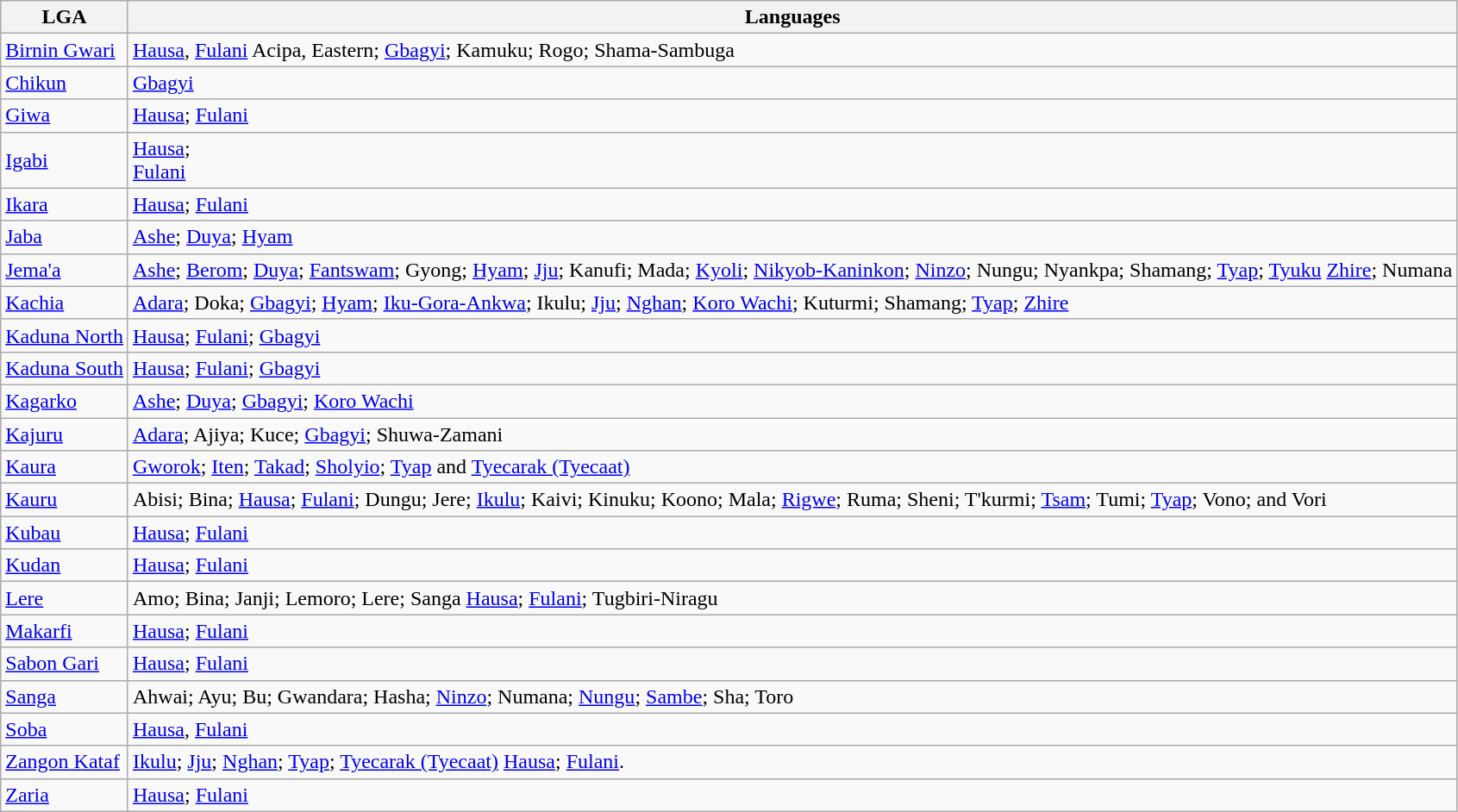<table class="wikitable sortable mw-collapsible">
<tr>
<th>LGA</th>
<th>Languages</th>
</tr>
<tr>
<td><a href='#'>Birnin Gwari</a></td>
<td><a href='#'>Hausa</a>, <a href='#'>Fulani</a> Acipa, Eastern; <a href='#'>Gbagyi</a>; Kamuku; Rogo; Shama-Sambuga</td>
</tr>
<tr>
<td><a href='#'>Chikun</a></td>
<td><a href='#'>Gbagyi</a></td>
</tr>
<tr>
<td><a href='#'>Giwa</a></td>
<td><a href='#'>Hausa</a>; <a href='#'>Fulani</a></td>
</tr>
<tr>
<td><a href='#'>Igabi</a></td>
<td><a href='#'>Hausa</a>;<br><a href='#'>Fulani</a></td>
</tr>
<tr>
<td><a href='#'>Ikara</a></td>
<td><a href='#'>Hausa</a>; <a href='#'>Fulani</a></td>
</tr>
<tr>
<td><a href='#'>Jaba</a></td>
<td><a href='#'>Ashe</a>; <a href='#'>Duya</a>; <a href='#'>Hyam</a></td>
</tr>
<tr>
<td><a href='#'>Jema'a</a></td>
<td><a href='#'>Ashe</a>; <a href='#'>Berom</a>; <a href='#'>Duya</a>; <a href='#'>Fantswam</a>; Gyong; <a href='#'>Hyam</a>; <a href='#'>Jju</a>; Kanufi; Mada; <a href='#'>Kyoli</a>; <a href='#'>Nikyob-Kaninkon</a>; <a href='#'>Ninzo</a>; Nungu; Nyankpa; Shamang; <a href='#'>Tyap</a>; <a href='#'>Tyuku</a> <a href='#'>Zhire</a>; Numana</td>
</tr>
<tr>
<td><a href='#'>Kachia</a></td>
<td><a href='#'>Adara</a>; Doka; <a href='#'>Gbagyi</a>; <a href='#'>Hyam</a>; <a href='#'>Iku-Gora-Ankwa</a>; Ikulu; <a href='#'>Jju</a>; <a href='#'>Nghan</a>; <a href='#'>Koro Wachi</a>; Kuturmi; Shamang; <a href='#'>Tyap</a>; <a href='#'>Zhire</a></td>
</tr>
<tr>
<td><a href='#'>Kaduna North</a></td>
<td><a href='#'>Hausa</a>; <a href='#'>Fulani</a>; <a href='#'> Gbagyi</a></td>
</tr>
<tr>
<td><a href='#'>Kaduna South</a></td>
<td><a href='#'>Hausa</a>; <a href='#'>Fulani</a>; <a href='#'> Gbagyi</a></td>
</tr>
<tr>
<td><a href='#'>Kagarko</a></td>
<td><a href='#'>Ashe</a>; <a href='#'>Duya</a>; <a href='#'>Gbagyi</a>; <a href='#'>Koro Wachi</a></td>
</tr>
<tr>
<td><a href='#'>Kajuru</a></td>
<td><a href='#'>Adara</a>; Ajiya; Kuce; <a href='#'>Gbagyi</a>; Shuwa-Zamani</td>
</tr>
<tr>
<td><a href='#'>Kaura</a></td>
<td><a href='#'>Gworok</a>; <a href='#'>Iten</a>; <a href='#'>Takad</a>; <a href='#'>Sholyio</a>; <a href='#'>Tyap</a> and <a href='#'>Tyecarak (Tyecaat)</a></td>
</tr>
<tr>
<td><a href='#'>Kauru</a></td>
<td>Abisi; Bina; <a href='#'>Hausa</a>; <a href='#'>Fulani</a>; Dungu; Jere; <a href='#'>Ikulu</a>; Kaivi; Kinuku; Koono; Mala; <a href='#'>Rigwe</a>; Ruma; Sheni; T'kurmi; <a href='#'>Tsam</a>; Tumi; <a href='#'>Tyap</a>; Vono; and Vori</td>
</tr>
<tr>
<td><a href='#'>Kubau</a></td>
<td><a href='#'>Hausa</a>; <a href='#'>Fulani</a></td>
</tr>
<tr>
<td><a href='#'>Kudan</a></td>
<td><a href='#'>Hausa</a>; <a href='#'>Fulani</a></td>
</tr>
<tr>
<td><a href='#'>Lere</a></td>
<td>Amo; Bina; Janji; Lemoro; Lere; Sanga <a href='#'>Hausa</a>; <a href='#'>Fulani</a>; Tugbiri-Niragu</td>
</tr>
<tr>
<td><a href='#'>Makarfi</a></td>
<td><a href='#'>Hausa</a>; <a href='#'>Fulani</a></td>
</tr>
<tr>
<td><a href='#'>Sabon Gari</a></td>
<td><a href='#'>Hausa</a>; <a href='#'>Fulani</a></td>
</tr>
<tr>
<td><a href='#'>Sanga</a></td>
<td>Ahwai; Ayu; Bu; Gwandara; Hasha; <a href='#'>Ninzo</a>; Numana; <a href='#'>Nungu</a>; <a href='#'>Sambe</a>; Sha; Toro</td>
</tr>
<tr>
<td><a href='#'>Soba</a></td>
<td><a href='#'>Hausa</a>, <a href='#'>Fulani</a></td>
</tr>
<tr>
<td><a href='#'>Zangon Kataf</a></td>
<td><a href='#'>Ikulu</a>; <a href='#'>Jju</a>; <a href='#'>Nghan</a>; <a href='#'>Tyap</a>; <a href='#'>Tyecarak (Tyecaat)</a> <a href='#'>Hausa</a>; <a href='#'>Fulani</a>.</td>
</tr>
<tr>
<td><a href='#'>Zaria</a></td>
<td><a href='#'>Hausa</a>; <a href='#'>Fulani</a></td>
</tr>
</table>
